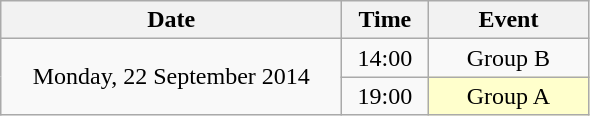<table class = "wikitable" style="text-align:center;">
<tr>
<th width=220>Date</th>
<th width=50>Time</th>
<th width=100>Event</th>
</tr>
<tr>
<td rowspan=2>Monday, 22 September 2014</td>
<td>14:00</td>
<td>Group B</td>
</tr>
<tr>
<td>19:00</td>
<td bgcolor=ffffcc>Group A</td>
</tr>
</table>
